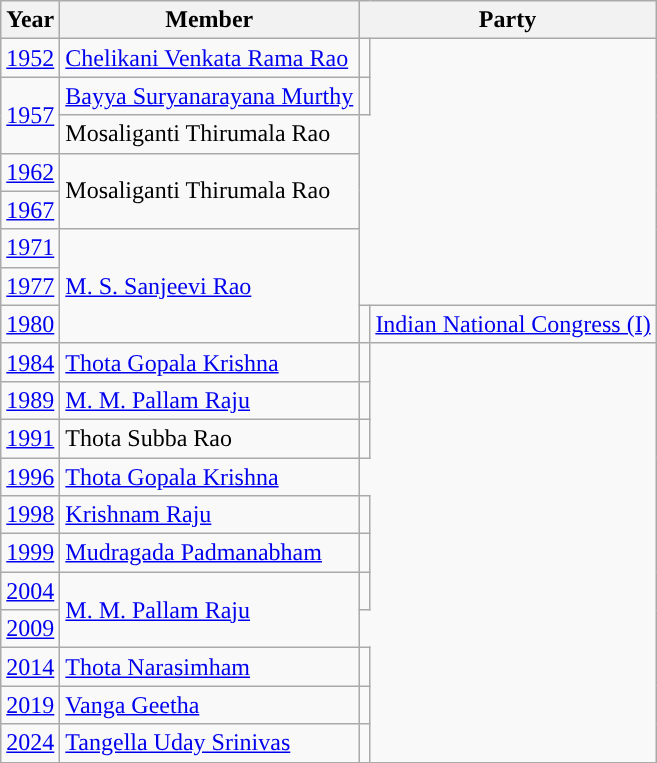<table class="wikitable sortable">
<tr>
<th>Year</th>
<th>Member</th>
<th colspan="2">Party</th>
</tr>
<tr>
<td><a href='#'>1952</a></td>
<td><a href='#'>Chelikani Venkata Rama Rao</a></td>
<td></td>
</tr>
<tr>
<td rowspan="2"><a href='#'>1957</a></td>
<td><a href='#'>Bayya Suryanarayana Murthy</a></td>
<td></td>
</tr>
<tr>
<td>Mosaliganti Thirumala Rao</td>
</tr>
<tr>
<td><a href='#'>1962</a></td>
<td rowspan="2">Mosaliganti Thirumala Rao</td>
</tr>
<tr>
<td><a href='#'>1967</a></td>
</tr>
<tr>
<td><a href='#'>1971</a></td>
<td rowspan="3"><a href='#'>M. S. Sanjeevi Rao</a></td>
</tr>
<tr>
<td><a href='#'>1977</a></td>
</tr>
<tr>
<td><a href='#'>1980</a></td>
<td style="background-color: "></td>
<td><a href='#'>Indian National Congress (I)</a></td>
</tr>
<tr>
<td><a href='#'>1984</a></td>
<td><a href='#'>Thota Gopala Krishna</a></td>
<td></td>
</tr>
<tr>
<td><a href='#'>1989</a></td>
<td><a href='#'>M. M. Pallam Raju</a></td>
<td></td>
</tr>
<tr>
<td><a href='#'>1991</a></td>
<td>Thota Subba Rao</td>
<td></td>
</tr>
<tr>
<td><a href='#'>1996</a></td>
<td><a href='#'>Thota Gopala Krishna</a></td>
</tr>
<tr>
<td><a href='#'>1998</a></td>
<td><a href='#'>Krishnam Raju</a></td>
<td></td>
</tr>
<tr>
<td><a href='#'>1999</a></td>
<td><a href='#'>Mudragada Padmanabham</a></td>
<td></td>
</tr>
<tr>
<td><a href='#'>2004</a></td>
<td rowspan="2"><a href='#'>M. M. Pallam Raju</a></td>
<td></td>
</tr>
<tr>
<td><a href='#'>2009</a></td>
</tr>
<tr>
<td><a href='#'>2014</a></td>
<td><a href='#'>Thota Narasimham</a></td>
<td></td>
</tr>
<tr>
<td><a href='#'>2019</a></td>
<td><a href='#'>Vanga Geetha</a></td>
<td></td>
</tr>
<tr>
<td><a href='#'>2024</a></td>
<td><a href='#'>Tangella Uday Srinivas</a></td>
<td></td>
</tr>
</table>
